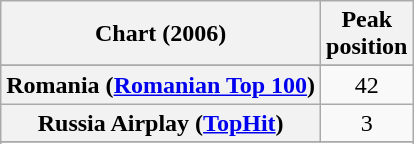<table class="wikitable sortable plainrowheaders" style="text-align:center">
<tr>
<th>Chart (2006)</th>
<th>Peak<br>position</th>
</tr>
<tr>
</tr>
<tr>
</tr>
<tr>
</tr>
<tr>
</tr>
<tr>
</tr>
<tr>
</tr>
<tr>
</tr>
<tr>
</tr>
<tr>
</tr>
<tr>
</tr>
<tr>
</tr>
<tr>
</tr>
<tr>
<th scope="row">Romania (<a href='#'>Romanian Top 100</a>)</th>
<td>42</td>
</tr>
<tr>
<th scope="row">Russia Airplay (<a href='#'>TopHit</a>)</th>
<td>3</td>
</tr>
<tr>
</tr>
<tr>
</tr>
<tr>
</tr>
<tr>
</tr>
</table>
